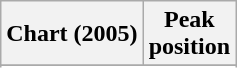<table class="wikitable sortable plainrowheaders">
<tr>
<th>Chart (2005)</th>
<th>Peak<br>position</th>
</tr>
<tr>
</tr>
<tr>
</tr>
</table>
